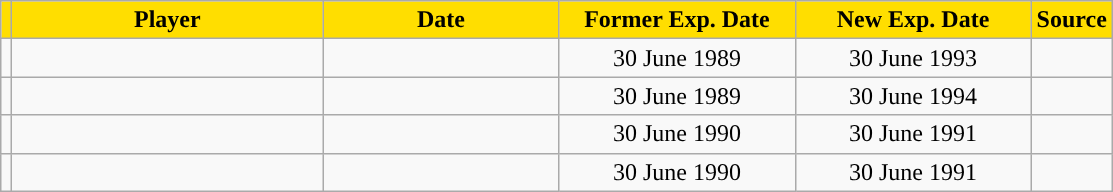<table class="wikitable sortable">
<tr>
<th style="background:#FFDE00"></th>
<th width=200 style="background:#FFDE00">Player</th>
<th width=150 style="background:#FFDE00">Date</th>
<th width=150 style="background:#FFDE00">Former Exp. Date</th>
<th width=150 style="background:#FFDE00">New Exp. Date</th>
<th style="background:#FFDE00">Source</th>
</tr>
<tr>
<td align=center></td>
<td></td>
<td align=center></td>
<td align=center>30 June 1989</td>
<td align=center>30 June 1993</td>
<td align=center></td>
</tr>
<tr>
<td align=center></td>
<td></td>
<td align=center></td>
<td align=center>30 June 1989</td>
<td align=center>30 June 1994</td>
<td align=center></td>
</tr>
<tr>
<td align=center></td>
<td></td>
<td align=center></td>
<td align=center>30 June 1990</td>
<td align=center>30 June 1991</td>
<td align=center></td>
</tr>
<tr>
<td align=center></td>
<td></td>
<td align=center></td>
<td align=center>30 June 1990</td>
<td align=center>30 June 1991</td>
<td align=center></td>
</tr>
</table>
